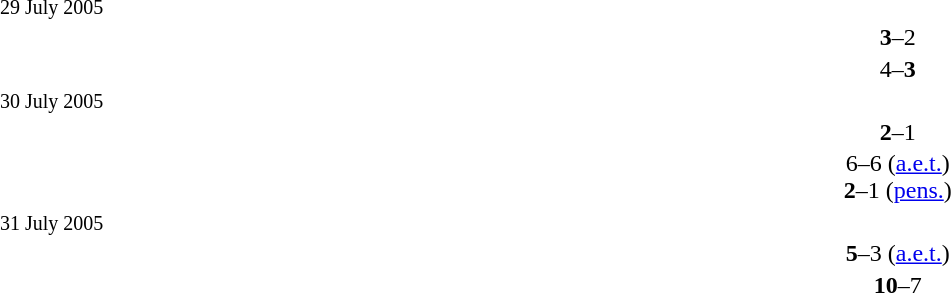<table width=100% cellspacing=1>
<tr>
<th width=40%></th>
<th width=15%></th>
<th></th>
</tr>
<tr>
<td><small>29 July 2005</small></td>
</tr>
<tr>
<td align=right><strong></strong></td>
<td align=center><strong>3</strong>–2</td>
<td></td>
</tr>
<tr>
<td align=right></td>
<td align=center>4–<strong>3</strong></td>
<td><strong></strong></td>
</tr>
<tr>
<td><small>30 July 2005</small></td>
</tr>
<tr>
<td align=right><strong></strong></td>
<td align=center><strong>2</strong>–1</td>
<td></td>
</tr>
<tr>
<td align=right><strong></strong></td>
<td align=center>6–6 (<a href='#'>a.e.t.</a>)<br><strong>2</strong>–1 (<a href='#'>pens.</a>)</td>
<td></td>
</tr>
<tr>
<td><small>31 July 2005</small></td>
</tr>
<tr>
<td align=right><strong></strong></td>
<td align=center><strong>5</strong>–3 (<a href='#'>a.e.t.</a>)</td>
<td></td>
</tr>
<tr>
<td align=right><strong></strong></td>
<td align=center><strong>10</strong>–7</td>
<td></td>
</tr>
</table>
